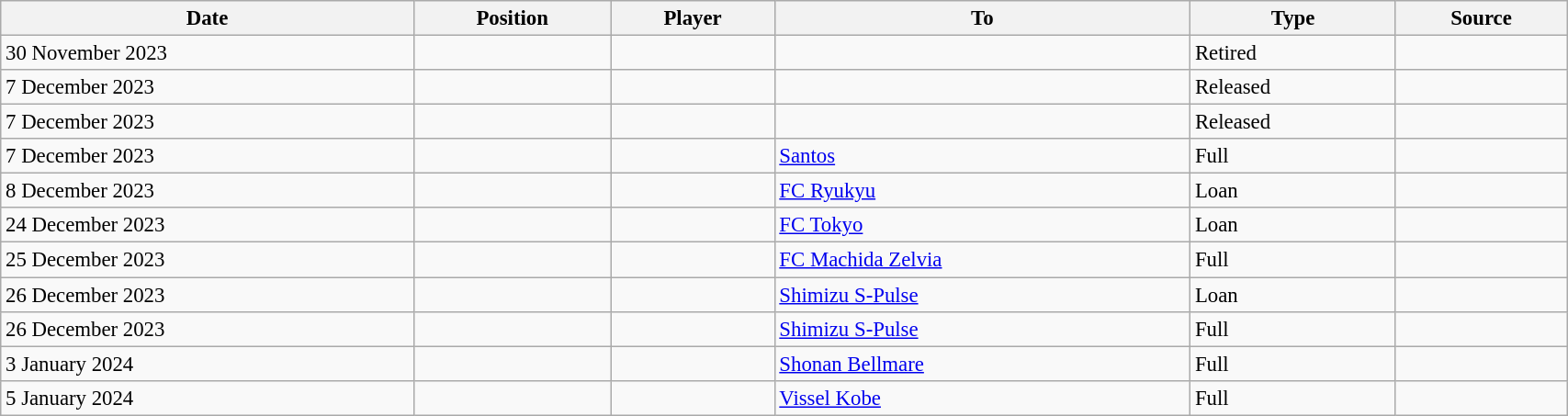<table class="wikitable sortable" style="width:90%; text-align:center; font-size:95%; text-align:left;">
<tr>
<th>Date</th>
<th>Position</th>
<th>Player</th>
<th>To</th>
<th>Type</th>
<th>Source</th>
</tr>
<tr>
<td>30 November 2023</td>
<td></td>
<td></td>
<td></td>
<td>Retired</td>
<td></td>
</tr>
<tr>
<td>7 December 2023</td>
<td></td>
<td></td>
<td></td>
<td>Released</td>
<td></td>
</tr>
<tr>
<td>7 December 2023</td>
<td></td>
<td></td>
<td></td>
<td>Released</td>
<td></td>
</tr>
<tr>
<td>7 December 2023</td>
<td></td>
<td></td>
<td> <a href='#'>Santos</a></td>
<td>Full</td>
<td></td>
</tr>
<tr>
<td>8 December 2023</td>
<td></td>
<td></td>
<td> <a href='#'>FC Ryukyu</a></td>
<td>Loan</td>
<td></td>
</tr>
<tr>
<td>24 December 2023</td>
<td></td>
<td></td>
<td> <a href='#'>FC Tokyo</a></td>
<td>Loan</td>
<td></td>
</tr>
<tr>
<td>25 December 2023</td>
<td></td>
<td></td>
<td> <a href='#'>FC Machida Zelvia</a></td>
<td>Full</td>
<td></td>
</tr>
<tr>
<td>26 December 2023</td>
<td></td>
<td></td>
<td> <a href='#'>Shimizu S-Pulse</a></td>
<td>Loan</td>
<td></td>
</tr>
<tr>
<td>26 December 2023</td>
<td></td>
<td></td>
<td> <a href='#'>Shimizu S-Pulse</a></td>
<td>Full</td>
<td></td>
</tr>
<tr>
<td>3 January 2024</td>
<td></td>
<td></td>
<td> <a href='#'>Shonan Bellmare</a></td>
<td>Full</td>
<td></td>
</tr>
<tr>
<td>5 January 2024</td>
<td></td>
<td></td>
<td> <a href='#'>Vissel Kobe</a></td>
<td>Full</td>
<td></td>
</tr>
</table>
